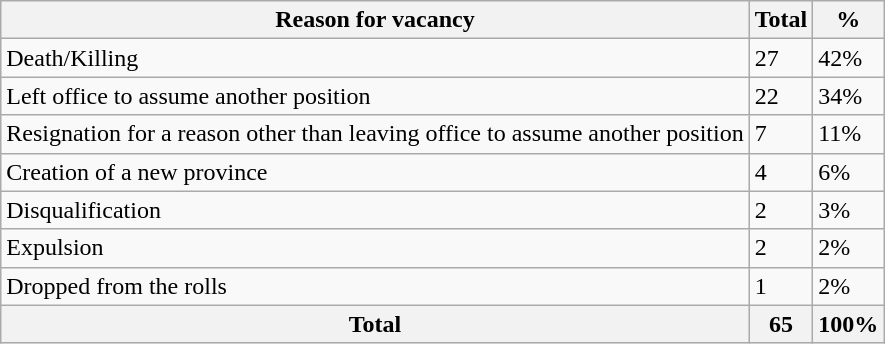<table class="wikitable">
<tr>
<th>Reason for vacancy</th>
<th>Total</th>
<th>%</th>
</tr>
<tr>
<td>Death/Killing</td>
<td>27</td>
<td>42%</td>
</tr>
<tr>
<td>Left office to assume another position</td>
<td>22</td>
<td>34%</td>
</tr>
<tr>
<td>Resignation for a reason other than leaving office to assume another position</td>
<td>7</td>
<td>11%</td>
</tr>
<tr>
<td>Creation of a new province</td>
<td>4</td>
<td>6%</td>
</tr>
<tr>
<td>Disqualification</td>
<td>2</td>
<td>3%</td>
</tr>
<tr>
<td>Expulsion</td>
<td>2</td>
<td>2%</td>
</tr>
<tr>
<td>Dropped from the rolls</td>
<td>1</td>
<td>2%</td>
</tr>
<tr>
<th>Total</th>
<th>65</th>
<th>100%</th>
</tr>
</table>
